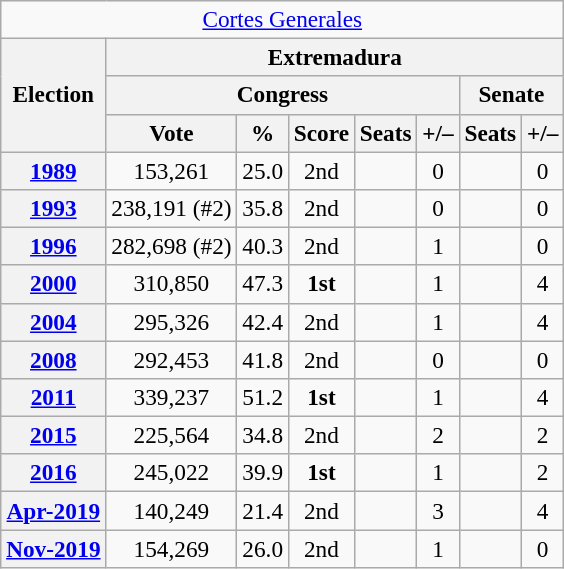<table class="wikitable" style="font-size:97%; text-align:center;">
<tr>
<td colspan="8"><a href='#'>Cortes Generales</a></td>
</tr>
<tr>
<th rowspan="3">Election</th>
<th colspan="7">Extremadura</th>
</tr>
<tr>
<th colspan="5">Congress</th>
<th colspan="2">Senate</th>
</tr>
<tr>
<th>Vote</th>
<th>%</th>
<th>Score</th>
<th>Seats</th>
<th>+/–</th>
<th>Seats</th>
<th>+/–</th>
</tr>
<tr>
<th><a href='#'>1989</a></th>
<td>153,261</td>
<td>25.0</td>
<td>2nd</td>
<td></td>
<td>0</td>
<td></td>
<td>0</td>
</tr>
<tr>
<th><a href='#'>1993</a></th>
<td>238,191 (#2)</td>
<td>35.8</td>
<td>2nd</td>
<td></td>
<td>0</td>
<td></td>
<td>0</td>
</tr>
<tr>
<th><a href='#'>1996</a></th>
<td>282,698 (#2)</td>
<td>40.3</td>
<td>2nd</td>
<td></td>
<td>1</td>
<td></td>
<td>0</td>
</tr>
<tr>
<th><a href='#'>2000</a></th>
<td>310,850</td>
<td>47.3</td>
<td><strong>1st</strong></td>
<td></td>
<td>1</td>
<td></td>
<td>4</td>
</tr>
<tr>
<th><a href='#'>2004</a></th>
<td>295,326</td>
<td>42.4</td>
<td>2nd</td>
<td></td>
<td>1</td>
<td></td>
<td>4</td>
</tr>
<tr>
<th><a href='#'>2008</a></th>
<td>292,453</td>
<td>41.8</td>
<td>2nd</td>
<td></td>
<td>0</td>
<td></td>
<td>0</td>
</tr>
<tr>
<th><a href='#'>2011</a></th>
<td>339,237</td>
<td>51.2</td>
<td><strong>1st</strong></td>
<td></td>
<td>1</td>
<td></td>
<td>4</td>
</tr>
<tr>
<th><a href='#'>2015</a></th>
<td>225,564</td>
<td>34.8</td>
<td>2nd</td>
<td></td>
<td>2</td>
<td></td>
<td>2</td>
</tr>
<tr>
<th><a href='#'>2016</a></th>
<td>245,022</td>
<td>39.9</td>
<td><strong>1st</strong></td>
<td></td>
<td>1</td>
<td></td>
<td>2</td>
</tr>
<tr>
<th><a href='#'>Apr-2019</a></th>
<td>140,249</td>
<td>21.4</td>
<td>2nd</td>
<td></td>
<td>3</td>
<td></td>
<td>4</td>
</tr>
<tr>
<th><a href='#'>Nov-2019</a></th>
<td>154,269</td>
<td>26.0</td>
<td>2nd</td>
<td></td>
<td>1</td>
<td></td>
<td>0</td>
</tr>
</table>
